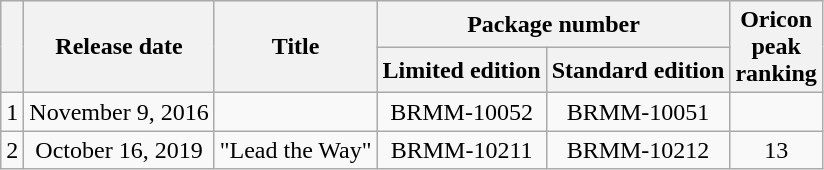<table class="wikitable" style="text-align: center">
<tr>
<th rowspan="2"></th>
<th rowspan="2">Release date</th>
<th rowspan="2">Title</th>
<th colspan="2">Package number</th>
<th rowspan="2">Oricon<br>peak<br>ranking</th>
</tr>
<tr>
<th>Limited edition</th>
<th>Standard edition</th>
</tr>
<tr>
<td>1</td>
<td>November 9, 2016</td>
<td></td>
<td>BRMM-10052</td>
<td>BRMM-10051</td>
<td></td>
</tr>
<tr>
<td>2</td>
<td>October 16, 2019</td>
<td>"Lead the Way"</td>
<td>BRMM-10211</td>
<td>BRMM-10212</td>
<td>13</td>
</tr>
</table>
